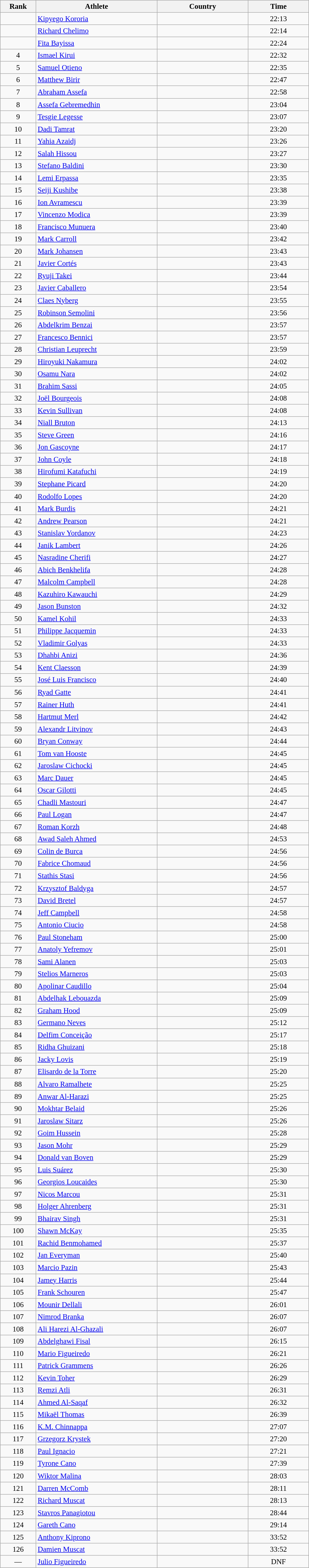<table class="wikitable sortable" style=" text-align:center; font-size:95%;" width="50%">
<tr>
<th width=5%>Rank</th>
<th width=20%>Athlete</th>
<th width=15%>Country</th>
<th width=10%>Time</th>
</tr>
<tr>
<td align=center></td>
<td align=left><a href='#'>Kipyego Kororia</a></td>
<td align=left></td>
<td>22:13</td>
</tr>
<tr>
<td align=center></td>
<td align=left><a href='#'>Richard Chelimo</a></td>
<td align=left></td>
<td>22:14</td>
</tr>
<tr>
<td align=center></td>
<td align=left><a href='#'>Fita Bayissa</a></td>
<td align=left></td>
<td>22:24</td>
</tr>
<tr>
<td align=center>4</td>
<td align=left><a href='#'>Ismael Kirui</a></td>
<td align=left></td>
<td>22:32</td>
</tr>
<tr>
<td align=center>5</td>
<td align=left><a href='#'>Samuel Otieno</a></td>
<td align=left></td>
<td>22:35</td>
</tr>
<tr>
<td align=center>6</td>
<td align=left><a href='#'>Matthew Birir</a></td>
<td align=left></td>
<td>22:47</td>
</tr>
<tr>
<td align=center>7</td>
<td align=left><a href='#'>Abraham Assefa</a></td>
<td align=left></td>
<td>22:58</td>
</tr>
<tr>
<td align=center>8</td>
<td align=left><a href='#'>Assefa Gebremedhin</a></td>
<td align=left></td>
<td>23:04</td>
</tr>
<tr>
<td align=center>9</td>
<td align=left><a href='#'>Tesgie Legesse</a></td>
<td align=left></td>
<td>23:07</td>
</tr>
<tr>
<td align=center>10</td>
<td align=left><a href='#'>Dadi Tamrat</a></td>
<td align=left></td>
<td>23:20</td>
</tr>
<tr>
<td align=center>11</td>
<td align=left><a href='#'>Yahia Azaidj</a></td>
<td align=left></td>
<td>23:26</td>
</tr>
<tr>
<td align=center>12</td>
<td align=left><a href='#'>Salah Hissou</a></td>
<td align=left></td>
<td>23:27</td>
</tr>
<tr>
<td align=center>13</td>
<td align=left><a href='#'>Stefano Baldini</a></td>
<td align=left></td>
<td>23:30</td>
</tr>
<tr>
<td align=center>14</td>
<td align=left><a href='#'>Lemi Erpassa</a></td>
<td align=left></td>
<td>23:35</td>
</tr>
<tr>
<td align=center>15</td>
<td align=left><a href='#'>Seiji Kushibe</a></td>
<td align=left></td>
<td>23:38</td>
</tr>
<tr>
<td align=center>16</td>
<td align=left><a href='#'>Ion Avramescu</a></td>
<td align=left></td>
<td>23:39</td>
</tr>
<tr>
<td align=center>17</td>
<td align=left><a href='#'>Vincenzo Modica</a></td>
<td align=left></td>
<td>23:39</td>
</tr>
<tr>
<td align=center>18</td>
<td align=left><a href='#'>Francisco Munuera</a></td>
<td align=left></td>
<td>23:40</td>
</tr>
<tr>
<td align=center>19</td>
<td align=left><a href='#'>Mark Carroll</a></td>
<td align=left></td>
<td>23:42</td>
</tr>
<tr>
<td align=center>20</td>
<td align=left><a href='#'>Mark Johansen</a></td>
<td align=left></td>
<td>23:43</td>
</tr>
<tr>
<td align=center>21</td>
<td align=left><a href='#'>Javier Cortés</a></td>
<td align=left></td>
<td>23:43</td>
</tr>
<tr>
<td align=center>22</td>
<td align=left><a href='#'>Ryuji Takei</a></td>
<td align=left></td>
<td>23:44</td>
</tr>
<tr>
<td align=center>23</td>
<td align=left><a href='#'>Javier Caballero</a></td>
<td align=left></td>
<td>23:54</td>
</tr>
<tr>
<td align=center>24</td>
<td align=left><a href='#'>Claes Nyberg</a></td>
<td align=left></td>
<td>23:55</td>
</tr>
<tr>
<td align=center>25</td>
<td align=left><a href='#'>Robinson Semolini</a></td>
<td align=left></td>
<td>23:56</td>
</tr>
<tr>
<td align=center>26</td>
<td align=left><a href='#'>Abdelkrim Benzai</a></td>
<td align=left></td>
<td>23:57</td>
</tr>
<tr>
<td align=center>27</td>
<td align=left><a href='#'>Francesco Bennici</a></td>
<td align=left></td>
<td>23:57</td>
</tr>
<tr>
<td align=center>28</td>
<td align=left><a href='#'>Christian Leuprecht</a></td>
<td align=left></td>
<td>23:59</td>
</tr>
<tr>
<td align=center>29</td>
<td align=left><a href='#'>Hiroyuki Nakamura</a></td>
<td align=left></td>
<td>24:02</td>
</tr>
<tr>
<td align=center>30</td>
<td align=left><a href='#'>Osamu Nara</a></td>
<td align=left></td>
<td>24:02</td>
</tr>
<tr>
<td align=center>31</td>
<td align=left><a href='#'>Brahim Sassi</a></td>
<td align=left></td>
<td>24:05</td>
</tr>
<tr>
<td align=center>32</td>
<td align=left><a href='#'>Joël Bourgeois</a></td>
<td align=left></td>
<td>24:08</td>
</tr>
<tr>
<td align=center>33</td>
<td align=left><a href='#'>Kevin Sullivan</a></td>
<td align=left></td>
<td>24:08</td>
</tr>
<tr>
<td align=center>34</td>
<td align=left><a href='#'>Niall Bruton</a></td>
<td align=left></td>
<td>24:13</td>
</tr>
<tr>
<td align=center>35</td>
<td align=left><a href='#'>Steve Green</a></td>
<td align=left></td>
<td>24:16</td>
</tr>
<tr>
<td align=center>36</td>
<td align=left><a href='#'>Jon Gascoyne</a></td>
<td align=left></td>
<td>24:17</td>
</tr>
<tr>
<td align=center>37</td>
<td align=left><a href='#'>John Coyle</a></td>
<td align=left></td>
<td>24:18</td>
</tr>
<tr>
<td align=center>38</td>
<td align=left><a href='#'>Hirofumi Katafuchi</a></td>
<td align=left></td>
<td>24:19</td>
</tr>
<tr>
<td align=center>39</td>
<td align=left><a href='#'>Stephane Picard</a></td>
<td align=left></td>
<td>24:20</td>
</tr>
<tr>
<td align=center>40</td>
<td align=left><a href='#'>Rodolfo Lopes</a></td>
<td align=left></td>
<td>24:20</td>
</tr>
<tr>
<td align=center>41</td>
<td align=left><a href='#'>Mark Burdis</a></td>
<td align=left></td>
<td>24:21</td>
</tr>
<tr>
<td align=center>42</td>
<td align=left><a href='#'>Andrew Pearson</a></td>
<td align=left></td>
<td>24:21</td>
</tr>
<tr>
<td align=center>43</td>
<td align=left><a href='#'>Stanislav Yordanov</a></td>
<td align=left></td>
<td>24:23</td>
</tr>
<tr>
<td align=center>44</td>
<td align=left><a href='#'>Janik Lambert</a></td>
<td align=left></td>
<td>24:26</td>
</tr>
<tr>
<td align=center>45</td>
<td align=left><a href='#'>Nasradine Cherifi</a></td>
<td align=left></td>
<td>24:27</td>
</tr>
<tr>
<td align=center>46</td>
<td align=left><a href='#'>Abich Benkhelifa</a></td>
<td align=left></td>
<td>24:28</td>
</tr>
<tr>
<td align=center>47</td>
<td align=left><a href='#'>Malcolm Campbell</a></td>
<td align=left></td>
<td>24:28</td>
</tr>
<tr>
<td align=center>48</td>
<td align=left><a href='#'>Kazuhiro Kawauchi</a></td>
<td align=left></td>
<td>24:29</td>
</tr>
<tr>
<td align=center>49</td>
<td align=left><a href='#'>Jason Bunston</a></td>
<td align=left></td>
<td>24:32</td>
</tr>
<tr>
<td align=center>50</td>
<td align=left><a href='#'>Kamel Kohil</a></td>
<td align=left></td>
<td>24:33</td>
</tr>
<tr>
<td align=center>51</td>
<td align=left><a href='#'>Philippe Jacquemin</a></td>
<td align=left></td>
<td>24:33</td>
</tr>
<tr>
<td align=center>52</td>
<td align=left><a href='#'>Vladimir Golyas</a></td>
<td align=left></td>
<td>24:33</td>
</tr>
<tr>
<td align=center>53</td>
<td align=left><a href='#'>Dhahbi Anizi</a></td>
<td align=left></td>
<td>24:36</td>
</tr>
<tr>
<td align=center>54</td>
<td align=left><a href='#'>Kent Claesson</a></td>
<td align=left></td>
<td>24:39</td>
</tr>
<tr>
<td align=center>55</td>
<td align=left><a href='#'>José Luis Francisco</a></td>
<td align=left></td>
<td>24:40</td>
</tr>
<tr>
<td align=center>56</td>
<td align=left><a href='#'>Ryad Gatte</a></td>
<td align=left></td>
<td>24:41</td>
</tr>
<tr>
<td align=center>57</td>
<td align=left><a href='#'>Rainer Huth</a></td>
<td align=left></td>
<td>24:41</td>
</tr>
<tr>
<td align=center>58</td>
<td align=left><a href='#'>Hartmut Merl</a></td>
<td align=left></td>
<td>24:42</td>
</tr>
<tr>
<td align=center>59</td>
<td align=left><a href='#'>Alexandr Litvinov</a></td>
<td align=left></td>
<td>24:43</td>
</tr>
<tr>
<td align=center>60</td>
<td align=left><a href='#'>Bryan Conway</a></td>
<td align=left></td>
<td>24:44</td>
</tr>
<tr>
<td align=center>61</td>
<td align=left><a href='#'>Tom van Hooste</a></td>
<td align=left></td>
<td>24:45</td>
</tr>
<tr>
<td align=center>62</td>
<td align=left><a href='#'>Jaroslaw Cichocki</a></td>
<td align=left></td>
<td>24:45</td>
</tr>
<tr>
<td align=center>63</td>
<td align=left><a href='#'>Marc Dauer</a></td>
<td align=left></td>
<td>24:45</td>
</tr>
<tr>
<td align=center>64</td>
<td align=left><a href='#'>Oscar Gilotti</a></td>
<td align=left></td>
<td>24:45</td>
</tr>
<tr>
<td align=center>65</td>
<td align=left><a href='#'>Chadli Mastouri</a></td>
<td align=left></td>
<td>24:47</td>
</tr>
<tr>
<td align=center>66</td>
<td align=left><a href='#'>Paul Logan</a></td>
<td align=left></td>
<td>24:47</td>
</tr>
<tr>
<td align=center>67</td>
<td align=left><a href='#'>Roman Korzh</a></td>
<td align=left></td>
<td>24:48</td>
</tr>
<tr>
<td align=center>68</td>
<td align=left><a href='#'>Awad Saleh Ahmed</a></td>
<td align=left></td>
<td>24:53</td>
</tr>
<tr>
<td align=center>69</td>
<td align=left><a href='#'>Colin de Burca</a></td>
<td align=left></td>
<td>24:56</td>
</tr>
<tr>
<td align=center>70</td>
<td align=left><a href='#'>Fabrice Chomaud</a></td>
<td align=left></td>
<td>24:56</td>
</tr>
<tr>
<td align=center>71</td>
<td align=left><a href='#'>Stathis Stasi</a></td>
<td align=left></td>
<td>24:56</td>
</tr>
<tr>
<td align=center>72</td>
<td align=left><a href='#'>Krzysztof Baldyga</a></td>
<td align=left></td>
<td>24:57</td>
</tr>
<tr>
<td align=center>73</td>
<td align=left><a href='#'>David Bretel</a></td>
<td align=left></td>
<td>24:57</td>
</tr>
<tr>
<td align=center>74</td>
<td align=left><a href='#'>Jeff Campbell</a></td>
<td align=left></td>
<td>24:58</td>
</tr>
<tr>
<td align=center>75</td>
<td align=left><a href='#'>Antonio Ciucio</a></td>
<td align=left></td>
<td>24:58</td>
</tr>
<tr>
<td align=center>76</td>
<td align=left><a href='#'>Paul Stoneham</a></td>
<td align=left></td>
<td>25:00</td>
</tr>
<tr>
<td align=center>77</td>
<td align=left><a href='#'>Anatoly Yefremov</a></td>
<td align=left></td>
<td>25:01</td>
</tr>
<tr>
<td align=center>78</td>
<td align=left><a href='#'>Sami Alanen</a></td>
<td align=left></td>
<td>25:03</td>
</tr>
<tr>
<td align=center>79</td>
<td align=left><a href='#'>Stelios Marneros</a></td>
<td align=left></td>
<td>25:03</td>
</tr>
<tr>
<td align=center>80</td>
<td align=left><a href='#'>Apolinar Caudillo</a></td>
<td align=left></td>
<td>25:04</td>
</tr>
<tr>
<td align=center>81</td>
<td align=left><a href='#'>Abdelhak Lebouazda</a></td>
<td align=left></td>
<td>25:09</td>
</tr>
<tr>
<td align=center>82</td>
<td align=left><a href='#'>Graham Hood</a></td>
<td align=left></td>
<td>25:09</td>
</tr>
<tr>
<td align=center>83</td>
<td align=left><a href='#'>Germano Neves</a></td>
<td align=left></td>
<td>25:12</td>
</tr>
<tr>
<td align=center>84</td>
<td align=left><a href='#'>Delfim Conceição</a></td>
<td align=left></td>
<td>25:17</td>
</tr>
<tr>
<td align=center>85</td>
<td align=left><a href='#'>Ridha Ghuizani</a></td>
<td align=left></td>
<td>25:18</td>
</tr>
<tr>
<td align=center>86</td>
<td align=left><a href='#'>Jacky Lovis</a></td>
<td align=left></td>
<td>25:19</td>
</tr>
<tr>
<td align=center>87</td>
<td align=left><a href='#'>Elisardo de la Torre</a></td>
<td align=left></td>
<td>25:20</td>
</tr>
<tr>
<td align=center>88</td>
<td align=left><a href='#'>Alvaro Ramalhete</a></td>
<td align=left></td>
<td>25:25</td>
</tr>
<tr>
<td align=center>89</td>
<td align=left><a href='#'>Anwar Al-Harazi</a></td>
<td align=left></td>
<td>25:25</td>
</tr>
<tr>
<td align=center>90</td>
<td align=left><a href='#'>Mokhtar Belaid</a></td>
<td align=left></td>
<td>25:26</td>
</tr>
<tr>
<td align=center>91</td>
<td align=left><a href='#'>Jaroslaw Sitarz</a></td>
<td align=left></td>
<td>25:26</td>
</tr>
<tr>
<td align=center>92</td>
<td align=left><a href='#'>Goim Hussein</a></td>
<td align=left></td>
<td>25:28</td>
</tr>
<tr>
<td align=center>93</td>
<td align=left><a href='#'>Jason Mohr</a></td>
<td align=left></td>
<td>25:29</td>
</tr>
<tr>
<td align=center>94</td>
<td align=left><a href='#'>Donald van Boven</a></td>
<td align=left></td>
<td>25:29</td>
</tr>
<tr>
<td align=center>95</td>
<td align=left><a href='#'>Luis Suárez</a></td>
<td align=left></td>
<td>25:30</td>
</tr>
<tr>
<td align=center>96</td>
<td align=left><a href='#'>Georgios Loucaides</a></td>
<td align=left></td>
<td>25:30</td>
</tr>
<tr>
<td align=center>97</td>
<td align=left><a href='#'>Nicos Marcou</a></td>
<td align=left></td>
<td>25:31</td>
</tr>
<tr>
<td align=center>98</td>
<td align=left><a href='#'>Holger Ahrenberg</a></td>
<td align=left></td>
<td>25:31</td>
</tr>
<tr>
<td align=center>99</td>
<td align=left><a href='#'>Bhairav Singh</a></td>
<td align=left></td>
<td>25:31</td>
</tr>
<tr>
<td align=center>100</td>
<td align=left><a href='#'>Shawn McKay</a></td>
<td align=left></td>
<td>25:35</td>
</tr>
<tr>
<td align=center>101</td>
<td align=left><a href='#'>Rachid Benmohamed</a></td>
<td align=left></td>
<td>25:37</td>
</tr>
<tr>
<td align=center>102</td>
<td align=left><a href='#'>Jan Everyman</a></td>
<td align=left></td>
<td>25:40</td>
</tr>
<tr>
<td align=center>103</td>
<td align=left><a href='#'>Marcio Pazin</a></td>
<td align=left></td>
<td>25:43</td>
</tr>
<tr>
<td align=center>104</td>
<td align=left><a href='#'>Jamey Harris</a></td>
<td align=left></td>
<td>25:44</td>
</tr>
<tr>
<td align=center>105</td>
<td align=left><a href='#'>Frank Schouren</a></td>
<td align=left></td>
<td>25:47</td>
</tr>
<tr>
<td align=center>106</td>
<td align=left><a href='#'>Mounir Dellali</a></td>
<td align=left></td>
<td>26:01</td>
</tr>
<tr>
<td align=center>107</td>
<td align=left><a href='#'>Nimrod Branka</a></td>
<td align=left></td>
<td>26:07</td>
</tr>
<tr>
<td align=center>108</td>
<td align=left><a href='#'>Ali Harezi Al-Ghazali</a></td>
<td align=left></td>
<td>26:07</td>
</tr>
<tr>
<td align=center>109</td>
<td align=left><a href='#'>Abdelghawi Fisal</a></td>
<td align=left></td>
<td>26:15</td>
</tr>
<tr>
<td align=center>110</td>
<td align=left><a href='#'>Mario Figueiredo</a></td>
<td align=left></td>
<td>26:21</td>
</tr>
<tr>
<td align=center>111</td>
<td align=left><a href='#'>Patrick Grammens</a></td>
<td align=left></td>
<td>26:26</td>
</tr>
<tr>
<td align=center>112</td>
<td align=left><a href='#'>Kevin Toher</a></td>
<td align=left></td>
<td>26:29</td>
</tr>
<tr>
<td align=center>113</td>
<td align=left><a href='#'>Remzi Atli</a></td>
<td align=left></td>
<td>26:31</td>
</tr>
<tr>
<td align=center>114</td>
<td align=left><a href='#'>Ahmed Al-Saqaf</a></td>
<td align=left></td>
<td>26:32</td>
</tr>
<tr>
<td align=center>115</td>
<td align=left><a href='#'>Mikaël Thomas</a></td>
<td align=left></td>
<td>26:39</td>
</tr>
<tr>
<td align=center>116</td>
<td align=left><a href='#'>K.M. Chinnappa</a></td>
<td align=left></td>
<td>27:07</td>
</tr>
<tr>
<td align=center>117</td>
<td align=left><a href='#'>Grzegorz Krystek</a></td>
<td align=left></td>
<td>27:20</td>
</tr>
<tr>
<td align=center>118</td>
<td align=left><a href='#'>Paul Ignacio</a></td>
<td align=left></td>
<td>27:21</td>
</tr>
<tr>
<td align=center>119</td>
<td align=left><a href='#'>Tyrone Cano</a></td>
<td align=left></td>
<td>27:39</td>
</tr>
<tr>
<td align=center>120</td>
<td align=left><a href='#'>Wiktor Malina</a></td>
<td align=left></td>
<td>28:03</td>
</tr>
<tr>
<td align=center>121</td>
<td align=left><a href='#'>Darren McComb</a></td>
<td align=left></td>
<td>28:11</td>
</tr>
<tr>
<td align=center>122</td>
<td align=left><a href='#'>Richard Muscat</a></td>
<td align=left></td>
<td>28:13</td>
</tr>
<tr>
<td align=center>123</td>
<td align=left><a href='#'>Stavros Panagiotou</a></td>
<td align=left></td>
<td>28:44</td>
</tr>
<tr>
<td align=center>124</td>
<td align=left><a href='#'>Gareth Cano</a></td>
<td align=left></td>
<td>29:14</td>
</tr>
<tr>
<td align=center>125</td>
<td align=left><a href='#'>Anthony Kiprono</a></td>
<td align=left></td>
<td>33:52</td>
</tr>
<tr>
<td align=center>126</td>
<td align=left><a href='#'>Damien Muscat</a></td>
<td align=left></td>
<td>33:52</td>
</tr>
<tr>
<td align=center>—</td>
<td align=left><a href='#'>Julio Figueiredo</a></td>
<td align=left></td>
<td>DNF</td>
</tr>
</table>
